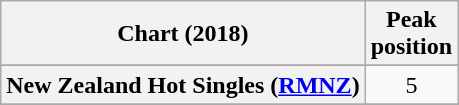<table class="wikitable sortable plainrowheaders" style="text-align:center">
<tr>
<th scope="col">Chart (2018)</th>
<th scope="col">Peak<br>position</th>
</tr>
<tr>
</tr>
<tr>
</tr>
<tr>
<th scope="row">New Zealand Hot Singles (<a href='#'>RMNZ</a>)</th>
<td>5</td>
</tr>
<tr>
</tr>
<tr>
</tr>
<tr>
</tr>
<tr>
</tr>
</table>
